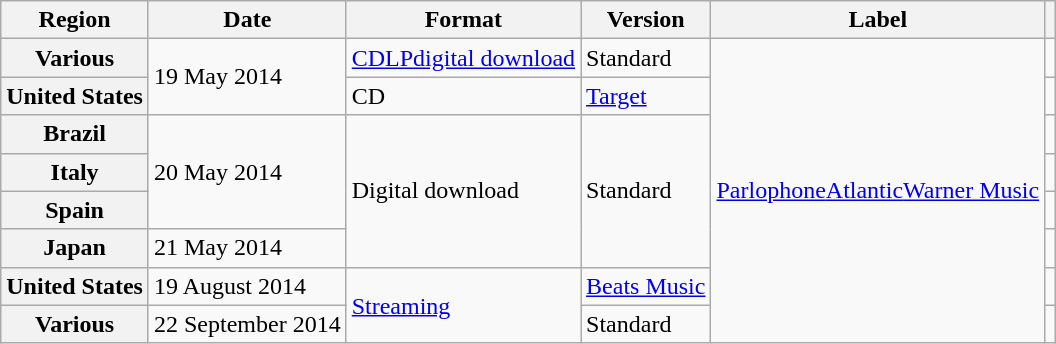<table class="wikitable plainrowheaders">
<tr>
<th scope="col">Region</th>
<th scope="col">Date</th>
<th scope="col">Format</th>
<th scope="col">Version</th>
<th scope="col">Label</th>
<th scope="col" class="unsortable"></th>
</tr>
<tr>
<th scope="row">Various</th>
<td rowspan="2">19 May 2014</td>
<td><a href='#'>CD</a><a href='#'>LP</a><a href='#'>digital download</a></td>
<td>Standard</td>
<td rowspan="8"><a href='#'>Parlophone</a><a href='#'>Atlantic</a><a href='#'>Warner Music</a></td>
<td style="text-align:center;"></td>
</tr>
<tr>
<th scope="row">United States</th>
<td>CD</td>
<td><a href='#'>Target</a></td>
<td style="text-align:center;"></td>
</tr>
<tr>
<th scope="row">Brazil</th>
<td rowspan="3">20 May 2014</td>
<td rowspan="4">Digital download</td>
<td rowspan="4">Standard</td>
<td style="text-align:center;"></td>
</tr>
<tr>
<th scope="row">Italy</th>
<td style="text-align:center;"></td>
</tr>
<tr>
<th scope="row">Spain</th>
<td style="text-align:center;"></td>
</tr>
<tr>
<th scope="row">Japan</th>
<td>21 May 2014</td>
<td style="text-align:center;"></td>
</tr>
<tr>
<th scope="row">United States</th>
<td>19 August 2014</td>
<td rowspan="2"><a href='#'>Streaming</a></td>
<td><a href='#'>Beats Music</a></td>
<td style="text-align:center;"></td>
</tr>
<tr>
<th scope="row">Various</th>
<td>22 September 2014</td>
<td>Standard</td>
<td style="text-align:center;"></td>
</tr>
</table>
